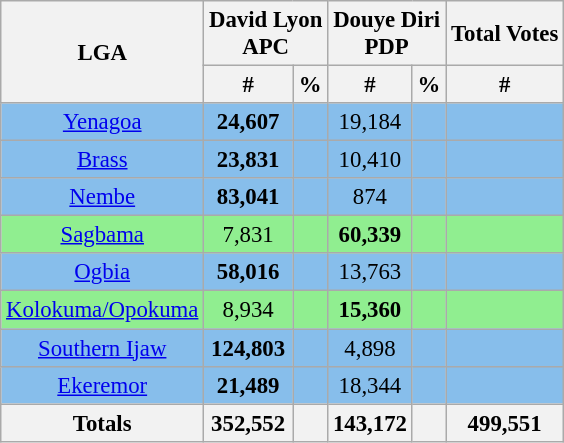<table class="wikitable sortable" style=" font-size: 95%">
<tr>
<th rowspan="2">LGA</th>
<th colspan="2">David Lyon<br>APC</th>
<th colspan="2">Douye Diri<br>PDP</th>
<th>Total Votes</th>
</tr>
<tr>
<th>#</th>
<th>%</th>
<th>#</th>
<th>%</th>
<th>#</th>
</tr>
<tr>
<td bgcolor=#87BEEB align="center"><a href='#'>Yenagoa</a></td>
<td bgcolor=#87BEEB align="center"><strong>24,607</strong></td>
<td bgcolor=#87BEEB align="center"></td>
<td bgcolor=#87BEEB align="center">19,184</td>
<td bgcolor=#87BEEB align="center"></td>
<td bgcolor=#87BEEB align="center"></td>
</tr>
<tr>
<td bgcolor=#87BEEB align="center"><a href='#'>Brass</a></td>
<td bgcolor=#87BEEB align="center"><strong>23,831</strong></td>
<td bgcolor=#87BEEB align="center"></td>
<td bgcolor=#87BEEB align="center">10,410</td>
<td bgcolor=#87BEEB align="center"></td>
<td bgcolor=#87BEEB align="center"></td>
</tr>
<tr>
<td bgcolor=#87BEEB align="center"><a href='#'>Nembe</a></td>
<td bgcolor=#87BEEB align="center"><strong>83,041</strong></td>
<td bgcolor=#87BEEB align="center"></td>
<td bgcolor=#87BEEB align="center">874</td>
<td bgcolor=#87BEEB align="center"></td>
<td bgcolor=#87BEEB align="center"></td>
</tr>
<tr>
<td bgcolor=#90EE90 align="center"><a href='#'>Sagbama</a></td>
<td bgcolor=#90EE90 align="center">7,831</td>
<td bgcolor=#90EE90 align="center"></td>
<td bgcolor=#90EE90 align="center"><strong>60,339</strong></td>
<td bgcolor=#90EE90 align="center"></td>
<td bgcolor=#90EE90 align="center"></td>
</tr>
<tr>
<td bgcolor=#87BEEB align="center"><a href='#'>Ogbia</a></td>
<td bgcolor=#87BEEB align="center"><strong>58,016</strong></td>
<td bgcolor=#87BEEB align="center"></td>
<td bgcolor=#87BEEB align="center">13,763</td>
<td bgcolor=#87BEEB align="center"></td>
<td bgcolor=#87BEEB align="center"></td>
</tr>
<tr>
<td bgcolor=#90EE90 align="center"><a href='#'>Kolokuma/Opokuma</a></td>
<td bgcolor=#90EE90 align="center">8,934</td>
<td bgcolor=#90EE90 align="center"></td>
<td bgcolor=#90EE90 align="center"><strong>15,360</strong></td>
<td bgcolor=#90EE90 align="center"></td>
<td bgcolor=#90EE90 align="center"></td>
</tr>
<tr>
<td bgcolor=#87BEEB align="center"><a href='#'>Southern Ijaw</a></td>
<td bgcolor=#87BEEB align="center"><strong>124,803</strong></td>
<td bgcolor=#87BEEB align="center"></td>
<td bgcolor=#87BEEB align="center">4,898</td>
<td bgcolor=#87BEEB align="center"></td>
<td bgcolor=#87BEEB align="center"></td>
</tr>
<tr>
<td bgcolor=#87BEEB align="center"><a href='#'>Ekeremor</a></td>
<td bgcolor=#87BEEB align="center"><strong>21,489</strong></td>
<td bgcolor=#87BEEB align="center"></td>
<td bgcolor=#87BEEB align="center">18,344</td>
<td bgcolor=#87BEEB align="center"></td>
<td bgcolor=#87BEEB align="center"></td>
</tr>
<tr>
<th>Totals</th>
<th><strong>352,552</strong></th>
<th></th>
<th><strong>143,172</strong></th>
<th></th>
<th>499,551</th>
</tr>
</table>
